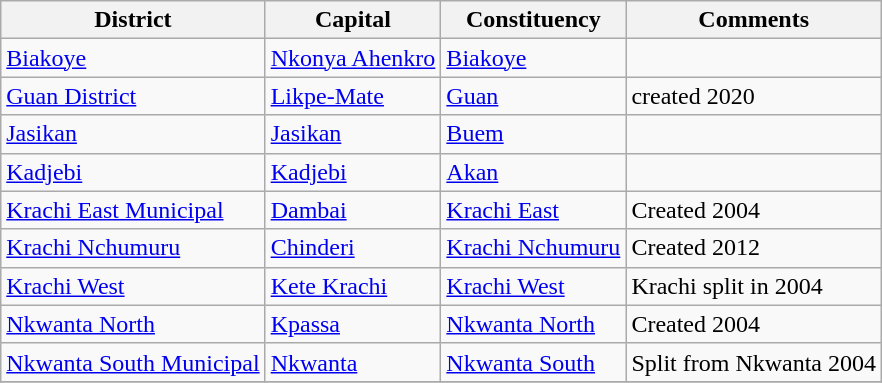<table class="wikitable sortable">
<tr>
<th>District</th>
<th>Capital</th>
<th>Constituency</th>
<th>Comments</th>
</tr>
<tr>
<td><a href='#'>Biakoye</a></td>
<td><a href='#'>Nkonya Ahenkro</a></td>
<td><a href='#'>Biakoye</a></td>
<td></td>
</tr>
<tr>
<td><a href='#'>Guan District</a></td>
<td><a href='#'>Likpe-Mate</a></td>
<td><a href='#'>Guan</a></td>
<td>created 2020</td>
</tr>
<tr>
<td><a href='#'>Jasikan</a></td>
<td><a href='#'>Jasikan</a></td>
<td><a href='#'>Buem</a></td>
<td></td>
</tr>
<tr>
<td><a href='#'>Kadjebi</a></td>
<td><a href='#'>Kadjebi</a></td>
<td><a href='#'>Akan</a></td>
<td></td>
</tr>
<tr>
<td><a href='#'>Krachi East Municipal</a></td>
<td><a href='#'>Dambai</a></td>
<td><a href='#'>Krachi East</a></td>
<td>Created 2004</td>
</tr>
<tr>
<td><a href='#'>Krachi Nchumuru</a></td>
<td><a href='#'>Chinderi</a></td>
<td><a href='#'>Krachi Nchumuru</a></td>
<td>Created 2012</td>
</tr>
<tr>
<td><a href='#'>Krachi West</a></td>
<td><a href='#'>Kete Krachi</a></td>
<td><a href='#'>Krachi West</a></td>
<td>Krachi split in 2004</td>
</tr>
<tr>
<td><a href='#'>Nkwanta North</a></td>
<td><a href='#'>Kpassa</a></td>
<td><a href='#'>Nkwanta North</a></td>
<td>Created 2004</td>
</tr>
<tr>
<td><a href='#'>Nkwanta South Municipal</a></td>
<td><a href='#'>Nkwanta</a></td>
<td><a href='#'>Nkwanta South</a></td>
<td>Split from Nkwanta 2004</td>
</tr>
<tr>
</tr>
</table>
